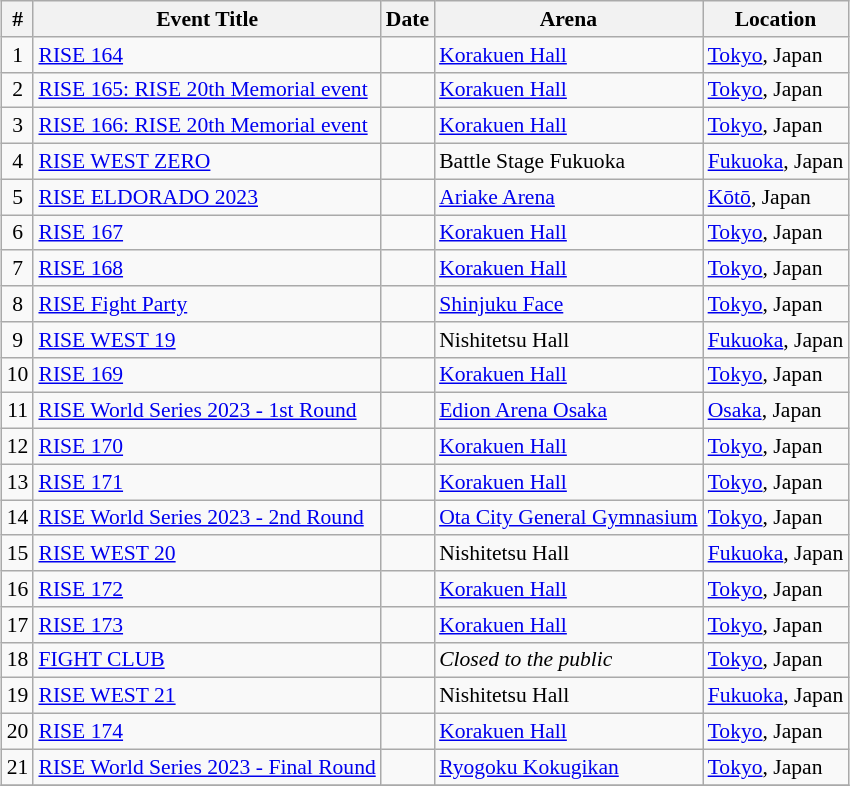<table class="sortable wikitable succession-box" style="margin:1.0em auto; font-size:90%;">
<tr>
<th scope="col">#</th>
<th scope="col">Event Title</th>
<th scope="col">Date</th>
<th scope="col">Arena</th>
<th scope="col">Location</th>
</tr>
<tr>
<td align=center>1</td>
<td><a href='#'>RISE 164</a></td>
<td></td>
<td><a href='#'>Korakuen Hall</a></td>
<td> <a href='#'>Tokyo</a>, Japan</td>
</tr>
<tr>
<td align=center>2</td>
<td><a href='#'>RISE 165: RISE 20th Memorial event</a></td>
<td></td>
<td><a href='#'>Korakuen Hall</a></td>
<td> <a href='#'>Tokyo</a>, Japan</td>
</tr>
<tr>
<td align=center>3</td>
<td><a href='#'>RISE 166: RISE 20th Memorial event</a></td>
<td></td>
<td><a href='#'>Korakuen Hall</a></td>
<td> <a href='#'>Tokyo</a>, Japan</td>
</tr>
<tr>
<td align=center>4</td>
<td><a href='#'>RISE WEST ZERO</a></td>
<td></td>
<td>Battle Stage Fukuoka</td>
<td> <a href='#'>Fukuoka</a>, Japan</td>
</tr>
<tr>
<td align=center>5</td>
<td><a href='#'>RISE ELDORADO 2023</a></td>
<td></td>
<td><a href='#'>Ariake Arena</a></td>
<td> <a href='#'>Kōtō</a>, Japan</td>
</tr>
<tr>
<td align=center>6</td>
<td><a href='#'>RISE 167</a></td>
<td></td>
<td><a href='#'>Korakuen Hall</a></td>
<td> <a href='#'>Tokyo</a>, Japan</td>
</tr>
<tr>
<td align=center>7</td>
<td><a href='#'>RISE 168</a></td>
<td></td>
<td><a href='#'>Korakuen Hall</a></td>
<td> <a href='#'>Tokyo</a>, Japan</td>
</tr>
<tr>
<td align=center>8</td>
<td><a href='#'>RISE Fight Party</a></td>
<td></td>
<td><a href='#'>Shinjuku Face</a></td>
<td> <a href='#'>Tokyo</a>, Japan</td>
</tr>
<tr>
<td align=center>9</td>
<td><a href='#'>RISE WEST 19</a></td>
<td></td>
<td>Nishitetsu Hall</td>
<td> <a href='#'>Fukuoka</a>, Japan</td>
</tr>
<tr>
<td align=center>10</td>
<td><a href='#'>RISE 169</a></td>
<td></td>
<td><a href='#'>Korakuen Hall</a></td>
<td> <a href='#'>Tokyo</a>, Japan</td>
</tr>
<tr>
<td align=center>11</td>
<td><a href='#'>RISE World Series 2023 - 1st Round</a></td>
<td></td>
<td><a href='#'>Edion Arena Osaka</a></td>
<td> <a href='#'>Osaka</a>, Japan</td>
</tr>
<tr>
<td align=center>12</td>
<td><a href='#'>RISE 170</a></td>
<td></td>
<td><a href='#'>Korakuen Hall</a></td>
<td> <a href='#'>Tokyo</a>, Japan</td>
</tr>
<tr>
<td align=center>13</td>
<td><a href='#'>RISE 171</a></td>
<td></td>
<td><a href='#'>Korakuen Hall</a></td>
<td> <a href='#'>Tokyo</a>, Japan</td>
</tr>
<tr>
<td align=center>14</td>
<td><a href='#'>RISE World Series 2023 - 2nd Round</a></td>
<td></td>
<td><a href='#'>Ota City General Gymnasium</a></td>
<td> <a href='#'>Tokyo</a>, Japan</td>
</tr>
<tr>
<td align=center>15</td>
<td><a href='#'>RISE WEST 20</a></td>
<td></td>
<td>Nishitetsu Hall</td>
<td> <a href='#'>Fukuoka</a>, Japan</td>
</tr>
<tr>
<td align=center>16</td>
<td><a href='#'>RISE 172</a></td>
<td></td>
<td><a href='#'>Korakuen Hall</a></td>
<td> <a href='#'>Tokyo</a>, Japan</td>
</tr>
<tr>
<td align=center>17</td>
<td><a href='#'>RISE 173</a></td>
<td></td>
<td><a href='#'>Korakuen Hall</a></td>
<td> <a href='#'>Tokyo</a>, Japan</td>
</tr>
<tr>
<td align=center>18</td>
<td><a href='#'>FIGHT CLUB</a></td>
<td></td>
<td><em>Closed to the public</em></td>
<td> <a href='#'>Tokyo</a>, Japan</td>
</tr>
<tr>
<td align=center>19</td>
<td><a href='#'>RISE WEST 21</a></td>
<td></td>
<td>Nishitetsu Hall</td>
<td> <a href='#'>Fukuoka</a>, Japan</td>
</tr>
<tr>
<td align=center>20</td>
<td><a href='#'>RISE 174</a></td>
<td></td>
<td><a href='#'>Korakuen Hall</a></td>
<td> <a href='#'>Tokyo</a>, Japan</td>
</tr>
<tr>
<td align=center>21</td>
<td><a href='#'>RISE World Series 2023 - Final Round</a></td>
<td></td>
<td><a href='#'>Ryogoku Kokugikan</a></td>
<td> <a href='#'>Tokyo</a>, Japan</td>
</tr>
<tr>
</tr>
</table>
